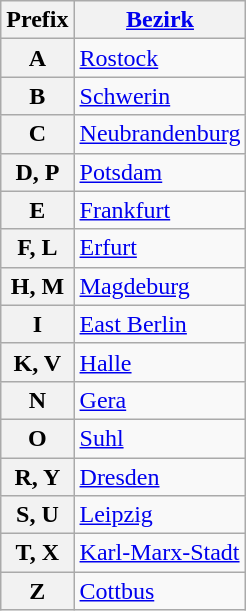<table class="wikitable sortable">
<tr>
<th>Prefix</th>
<th><a href='#'>Bezirk</a></th>
</tr>
<tr>
<th>A</th>
<td><a href='#'>Rostock</a></td>
</tr>
<tr>
<th>B</th>
<td><a href='#'>Schwerin</a></td>
</tr>
<tr>
<th>C</th>
<td><a href='#'>Neubrandenburg</a></td>
</tr>
<tr>
<th>D, P</th>
<td><a href='#'>Potsdam</a></td>
</tr>
<tr>
<th>E</th>
<td><a href='#'>Frankfurt</a></td>
</tr>
<tr>
<th>F, L</th>
<td><a href='#'>Erfurt</a></td>
</tr>
<tr>
<th>H, M</th>
<td><a href='#'>Magdeburg</a></td>
</tr>
<tr>
<th>I</th>
<td><a href='#'>East Berlin</a></td>
</tr>
<tr>
<th>K, V</th>
<td><a href='#'>Halle</a></td>
</tr>
<tr>
<th>N</th>
<td><a href='#'>Gera</a></td>
</tr>
<tr>
<th>O</th>
<td><a href='#'>Suhl</a></td>
</tr>
<tr>
<th>R, Y</th>
<td><a href='#'>Dresden</a></td>
</tr>
<tr>
<th>S, U</th>
<td><a href='#'>Leipzig</a></td>
</tr>
<tr>
<th>T, X</th>
<td><a href='#'>Karl-Marx-Stadt</a></td>
</tr>
<tr>
<th>Z</th>
<td><a href='#'>Cottbus</a></td>
</tr>
</table>
